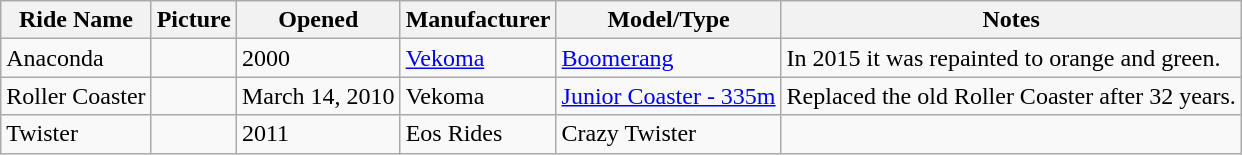<table class="wikitable sortable">
<tr>
<th>Ride Name</th>
<th>Picture</th>
<th>Opened</th>
<th>Manufacturer</th>
<th>Model/Type</th>
<th>Notes</th>
</tr>
<tr>
<td>Anaconda</td>
<td></td>
<td>2000</td>
<td><a href='#'>Vekoma</a></td>
<td><a href='#'>Boomerang</a></td>
<td>In 2015 it was repainted to orange and green.</td>
</tr>
<tr>
<td>Roller Coaster</td>
<td></td>
<td>March 14, 2010</td>
<td>Vekoma</td>
<td><a href='#'>Junior Coaster - 335m</a></td>
<td>Replaced the old Roller Coaster after 32 years.</td>
</tr>
<tr>
<td>Twister</td>
<td></td>
<td>2011</td>
<td>Eos Rides</td>
<td>Crazy Twister</td>
<td></td>
</tr>
</table>
